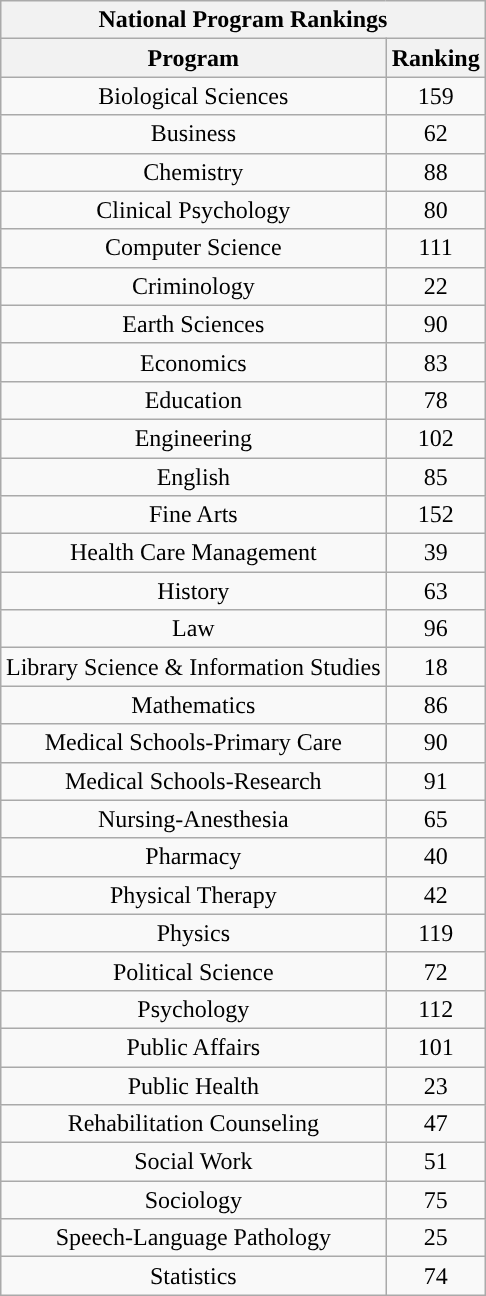<table class="wikitable sortable collapsible collapsed" style="float:right; text-align:center">
<tr>
<th colspan=4>National Program Rankings</th>
</tr>
<tr>
<th>Program</th>
<th>Ranking</th>
</tr>
<tr>
<td>Biological Sciences</td>
<td>159</td>
</tr>
<tr>
<td>Business</td>
<td>62</td>
</tr>
<tr>
<td>Chemistry</td>
<td>88</td>
</tr>
<tr>
<td>Clinical Psychology</td>
<td>80</td>
</tr>
<tr>
<td>Computer Science</td>
<td>111</td>
</tr>
<tr>
<td>Criminology</td>
<td>22</td>
</tr>
<tr>
<td>Earth Sciences</td>
<td>90</td>
</tr>
<tr>
<td>Economics</td>
<td>83</td>
</tr>
<tr>
<td>Education</td>
<td>78</td>
</tr>
<tr>
<td>Engineering</td>
<td>102</td>
</tr>
<tr>
<td>English</td>
<td>85</td>
</tr>
<tr>
<td>Fine Arts</td>
<td>152</td>
</tr>
<tr>
<td>Health Care Management</td>
<td>39</td>
</tr>
<tr>
<td>History</td>
<td>63</td>
</tr>
<tr>
<td>Law</td>
<td>96</td>
</tr>
<tr>
<td>Library Science & Information Studies</td>
<td>18</td>
</tr>
<tr>
<td>Mathematics</td>
<td>86</td>
</tr>
<tr>
<td>Medical Schools-Primary Care</td>
<td>90</td>
</tr>
<tr>
<td>Medical Schools-Research</td>
<td>91</td>
</tr>
<tr>
<td>Nursing-Anesthesia</td>
<td>65</td>
</tr>
<tr>
<td>Pharmacy</td>
<td>40</td>
</tr>
<tr>
<td>Physical Therapy</td>
<td>42</td>
</tr>
<tr>
<td>Physics</td>
<td>119</td>
</tr>
<tr>
<td>Political Science</td>
<td>72</td>
</tr>
<tr>
<td>Psychology</td>
<td>112</td>
</tr>
<tr>
<td>Public Affairs</td>
<td>101</td>
</tr>
<tr>
<td>Public Health</td>
<td>23</td>
</tr>
<tr>
<td>Rehabilitation Counseling</td>
<td>47</td>
</tr>
<tr>
<td>Social Work</td>
<td>51</td>
</tr>
<tr>
<td>Sociology</td>
<td>75</td>
</tr>
<tr>
<td>Speech-Language Pathology</td>
<td>25</td>
</tr>
<tr>
<td>Statistics</td>
<td>74</td>
</tr>
</table>
